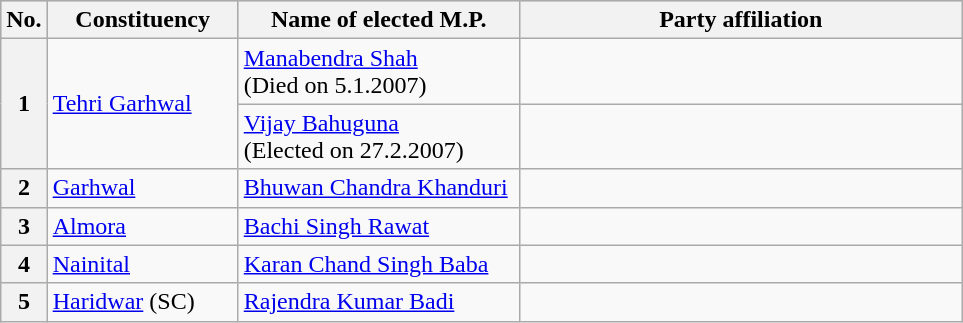<table class="wikitable">
<tr style="background:#ccc; text-align:center;">
<th>No.</th>
<th style="width:120px">Constituency</th>
<th style="width:180px">Name of elected M.P.</th>
<th colspan="2" style="width:18em">Party affiliation</th>
</tr>
<tr>
<th rowspan="2">1</th>
<td rowspan="2"><a href='#'>Tehri Garhwal</a></td>
<td><a href='#'>Manabendra Shah</a><br>(Died on 5.1.2007)</td>
<td></td>
</tr>
<tr>
<td><a href='#'>Vijay Bahuguna</a><br>(Elected on 27.2.2007)</td>
<td></td>
</tr>
<tr>
<th>2</th>
<td><a href='#'>Garhwal</a></td>
<td><a href='#'>Bhuwan Chandra Khanduri</a></td>
<td></td>
</tr>
<tr>
<th>3</th>
<td><a href='#'>Almora</a></td>
<td><a href='#'>Bachi Singh Rawat</a></td>
</tr>
<tr>
<th>4</th>
<td><a href='#'>Nainital</a></td>
<td><a href='#'>Karan Chand Singh Baba</a></td>
<td></td>
</tr>
<tr>
<th>5</th>
<td><a href='#'>Haridwar</a> (SC)</td>
<td><a href='#'>Rajendra Kumar Badi</a></td>
<td></td>
</tr>
</table>
